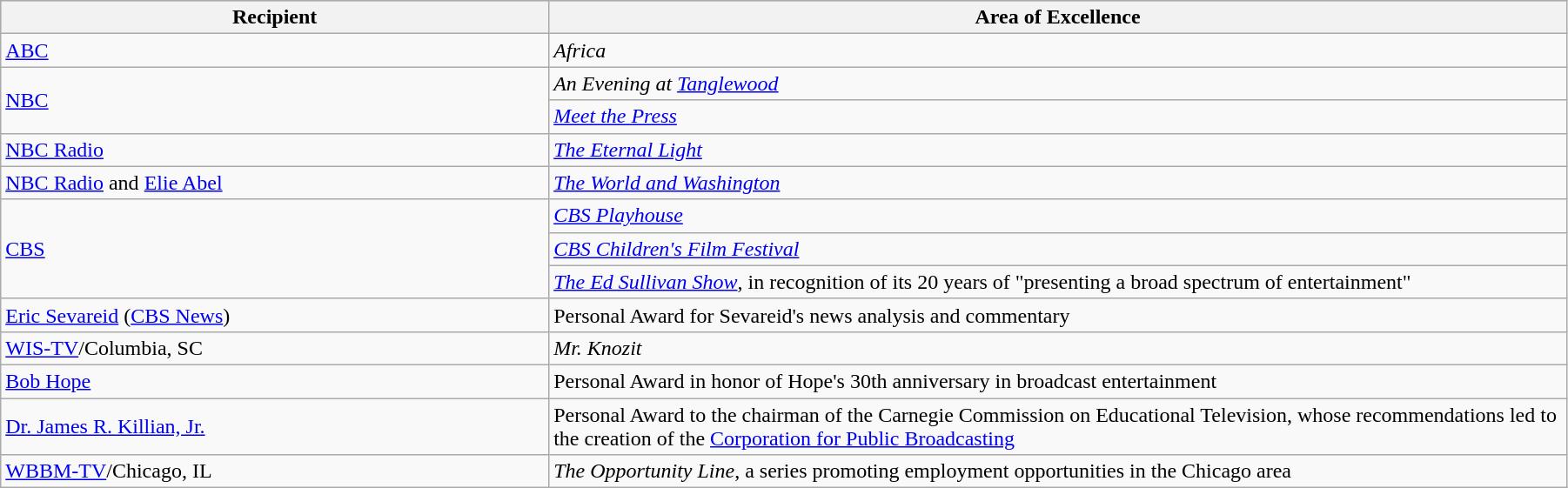<table class="wikitable" style="width:95%">
<tr bgcolor="#CCCCCC">
<th width=35%>Recipient</th>
<th width=65%>Area of Excellence</th>
</tr>
<tr>
<td><a href='#'>ABC</a></td>
<td><em>Africa</em></td>
</tr>
<tr>
<td rowspan="2"><a href='#'>NBC</a></td>
<td><em>An Evening at <a href='#'>Tanglewood</a></em></td>
</tr>
<tr>
<td><em><a href='#'>Meet the Press</a></em></td>
</tr>
<tr>
<td><a href='#'>NBC Radio</a></td>
<td><em><a href='#'>The Eternal Light</a></em></td>
</tr>
<tr>
<td><a href='#'>NBC Radio</a> and <a href='#'>Elie Abel</a></td>
<td><em><a href='#'>The World and Washington</a></em></td>
</tr>
<tr>
<td rowspan="3"><a href='#'>CBS</a></td>
<td><em><a href='#'>CBS Playhouse</a></em></td>
</tr>
<tr>
<td><em><a href='#'>CBS Children's Film Festival</a></em></td>
</tr>
<tr>
<td><em><a href='#'>The Ed Sullivan Show</a></em>, in recognition of its 20 years of "presenting a broad spectrum of entertainment"</td>
</tr>
<tr>
<td><a href='#'>Eric Sevareid</a> (<a href='#'>CBS News</a>)</td>
<td>Personal Award for Sevareid's news analysis and commentary</td>
</tr>
<tr>
<td><a href='#'>WIS-TV</a>/Columbia, SC</td>
<td><em>Mr. Knozit</em></td>
</tr>
<tr>
<td><a href='#'>Bob Hope</a></td>
<td>Personal Award in honor of Hope's 30th anniversary in broadcast entertainment</td>
</tr>
<tr>
<td><a href='#'>Dr. James R. Killian, Jr.</a></td>
<td>Personal Award to the chairman of the Carnegie Commission on Educational Television, whose recommendations led to the creation of the <a href='#'>Corporation for Public Broadcasting</a></td>
</tr>
<tr>
<td><a href='#'>WBBM-TV</a>/Chicago, IL</td>
<td><em>The Opportunity Line</em>, a series promoting employment opportunities in the Chicago area</td>
</tr>
</table>
